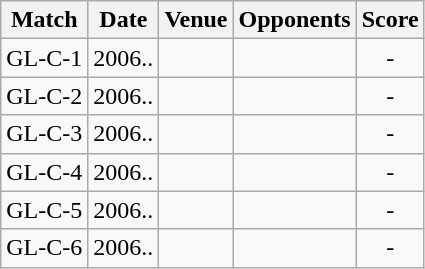<table class="wikitable" style="text-align:center;">
<tr>
<th>Match</th>
<th>Date</th>
<th>Venue</th>
<th>Opponents</th>
<th>Score</th>
</tr>
<tr>
<td>GL-C-1</td>
<td>2006..</td>
<td><a href='#'></a></td>
<td><a href='#'></a></td>
<td>-</td>
</tr>
<tr>
<td>GL-C-2</td>
<td>2006..</td>
<td><a href='#'></a></td>
<td><a href='#'></a></td>
<td>-</td>
</tr>
<tr>
<td>GL-C-3</td>
<td>2006..</td>
<td><a href='#'></a></td>
<td><a href='#'></a></td>
<td>-</td>
</tr>
<tr>
<td>GL-C-4</td>
<td>2006..</td>
<td><a href='#'></a></td>
<td><a href='#'></a></td>
<td>-</td>
</tr>
<tr>
<td>GL-C-5</td>
<td>2006..</td>
<td><a href='#'></a></td>
<td><a href='#'></a></td>
<td>-</td>
</tr>
<tr>
<td>GL-C-6</td>
<td>2006..</td>
<td><a href='#'></a></td>
<td><a href='#'></a></td>
<td>-</td>
</tr>
</table>
